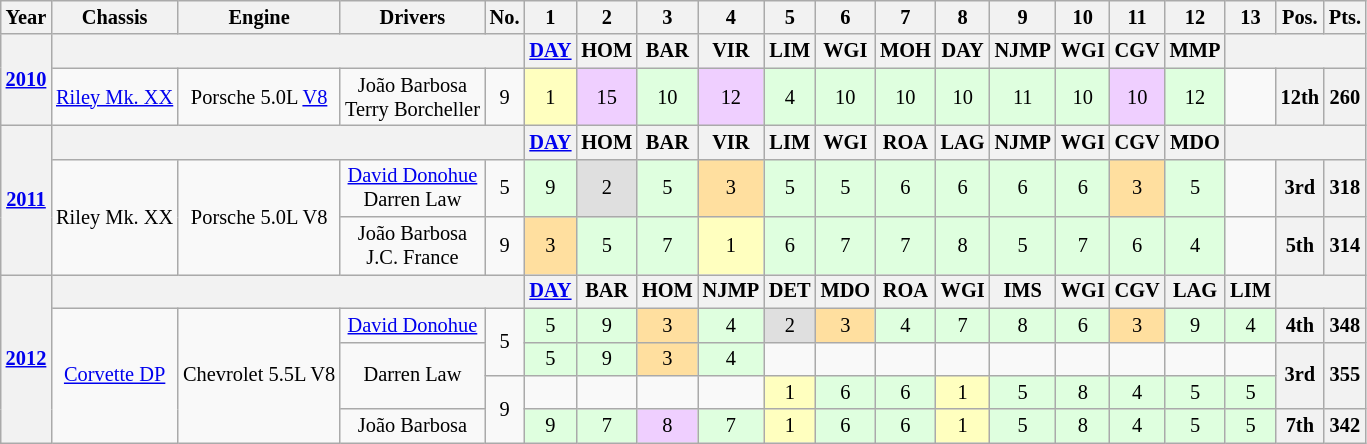<table class="wikitable" style="text-align:center; font-size:85%">
<tr>
<th>Year</th>
<th>Chassis</th>
<th>Engine</th>
<th>Drivers</th>
<th>No.</th>
<th>1</th>
<th>2</th>
<th>3</th>
<th>4</th>
<th>5</th>
<th>6</th>
<th>7</th>
<th>8</th>
<th>9</th>
<th>10</th>
<th>11</th>
<th>12</th>
<th>13</th>
<th>Pos.</th>
<th>Pts.</th>
</tr>
<tr>
<th rowspan=2><a href='#'>2010</a></th>
<th colspan=4> </th>
<th><a href='#'>DAY</a></th>
<th>HOM</th>
<th>BAR</th>
<th>VIR</th>
<th>LIM</th>
<th>WGI</th>
<th>MOH</th>
<th>DAY</th>
<th>NJMP</th>
<th>WGI</th>
<th>CGV</th>
<th>MMP</th>
<th colspan=99> </th>
</tr>
<tr>
<td><a href='#'>Riley Mk. XX</a></td>
<td>Porsche 5.0L <a href='#'>V8</a></td>
<td>João Barbosa<br>Terry Borcheller</td>
<td>9</td>
<td style="background:#ffffbf;">1</td>
<td style="background:#efcfff;">15</td>
<td style="background:#dfffdf;">10</td>
<td style="background:#efcfff;">12</td>
<td style="background:#dfffdf;">4</td>
<td style="background:#dfffdf;">10</td>
<td style="background:#dfffdf;">10</td>
<td style="background:#dfffdf;">10</td>
<td style="background:#dfffdf;">11</td>
<td style="background:#dfffdf;">10</td>
<td style="background:#efcfff;">10</td>
<td style="background:#dfffdf;">12</td>
<td></td>
<th>12th</th>
<th>260</th>
</tr>
<tr>
<th rowspan=3><a href='#'>2011</a></th>
<th colspan=4> </th>
<th><a href='#'>DAY</a></th>
<th>HOM</th>
<th>BAR</th>
<th>VIR</th>
<th>LIM</th>
<th>WGI</th>
<th>ROA</th>
<th>LAG</th>
<th>NJMP</th>
<th>WGI</th>
<th>CGV</th>
<th>MDO</th>
<th colspan=99> </th>
</tr>
<tr>
<td rowspan=2>Riley Mk. XX</td>
<td rowspan=2>Porsche 5.0L V8</td>
<td><a href='#'>David Donohue</a><br>Darren Law</td>
<td>5</td>
<td style="background:#dfffdf;">9</td>
<td style="background:#dfdfdf;">2</td>
<td style="background:#dfffdf;">5</td>
<td style="background:#ffdf9f;">3</td>
<td style="background:#dfffdf;">5</td>
<td style="background:#dfffdf;">5</td>
<td style="background:#dfffdf;">6</td>
<td style="background:#dfffdf;">6</td>
<td style="background:#dfffdf;">6</td>
<td style="background:#dfffdf;">6</td>
<td style="background:#ffdf9f;">3</td>
<td style="background:#dfffdf;">5</td>
<td></td>
<th>3rd</th>
<th>318</th>
</tr>
<tr>
<td>João Barbosa<br>J.C. France</td>
<td>9</td>
<td style="background:#ffdf9f;">3</td>
<td style="background:#dfffdf;">5</td>
<td style="background:#dfffdf;">7</td>
<td style="background:#ffffbf;">1</td>
<td style="background:#dfffdf;">6</td>
<td style="background:#dfffdf;">7</td>
<td style="background:#dfffdf;">7</td>
<td style="background:#dfffdf;">8</td>
<td style="background:#dfffdf;">5</td>
<td style="background:#dfffdf;">7</td>
<td style="background:#dfffdf;">6</td>
<td style="background:#dfffdf;">4</td>
<td></td>
<th>5th</th>
<th>314</th>
</tr>
<tr>
<th rowspan=5><a href='#'>2012</a></th>
<th colspan=4> </th>
<th><a href='#'>DAY</a></th>
<th>BAR</th>
<th>HOM</th>
<th>NJMP</th>
<th>DET</th>
<th>MDO</th>
<th>ROA</th>
<th>WGI</th>
<th>IMS</th>
<th>WGI</th>
<th>CGV</th>
<th>LAG</th>
<th>LIM</th>
<th colspan=99> </th>
</tr>
<tr>
<td rowspan=4><a href='#'>Corvette DP</a></td>
<td rowspan=4>Chevrolet 5.5L V8</td>
<td><a href='#'>David Donohue</a></td>
<td rowspan=2>5</td>
<td style="background:#dfffdf;">5</td>
<td style="background:#dfffdf;">9</td>
<td style="background:#ffdf9f;">3</td>
<td style="background:#dfffdf;">4</td>
<td style="background:#dfdfdf;">2</td>
<td style="background:#ffdf9f;">3</td>
<td style="background:#dfffdf;">4</td>
<td style="background:#dfffdf;">7</td>
<td style="background:#dfffdf;">8</td>
<td style="background:#dfffdf;">6</td>
<td style="background:#ffdf9f;">3</td>
<td style="background:#dfffdf;">9</td>
<td style="background:#dfffdf;">4</td>
<th>4th</th>
<th>348</th>
</tr>
<tr>
<td rowspan=2>Darren Law</td>
<td style="background:#dfffdf;">5</td>
<td style="background:#dfffdf;">9</td>
<td style="background:#ffdf9f;">3</td>
<td style="background:#dfffdf;">4</td>
<td></td>
<td></td>
<td></td>
<td></td>
<td></td>
<td></td>
<td></td>
<td></td>
<td></td>
<th rowspan=2>3rd</th>
<th rowspan=2>355</th>
</tr>
<tr>
<td rowspan=2>9</td>
<td></td>
<td></td>
<td></td>
<td></td>
<td style="background:#ffffbf;">1</td>
<td style="background:#dfffdf;">6</td>
<td style="background:#dfffdf;">6</td>
<td style="background:#ffffbf;">1</td>
<td style="background:#dfffdf;">5</td>
<td style="background:#dfffdf;">8</td>
<td style="background:#dfffdf;">4</td>
<td style="background:#dfffdf;">5</td>
<td style="background:#dfffdf;">5</td>
</tr>
<tr>
<td>João Barbosa</td>
<td style="background:#dfffdf;">9</td>
<td style="background:#dfffdf;">7</td>
<td style="background:#efcfff;">8</td>
<td style="background:#dfffdf;">7</td>
<td style="background:#ffffbf;">1</td>
<td style="background:#dfffdf;">6</td>
<td style="background:#dfffdf;">6</td>
<td style="background:#ffffbf;">1</td>
<td style="background:#dfffdf;">5</td>
<td style="background:#dfffdf;">8</td>
<td style="background:#dfffdf;">4</td>
<td style="background:#dfffdf;">5</td>
<td style="background:#dfffdf;">5</td>
<th>7th</th>
<th>342</th>
</tr>
</table>
